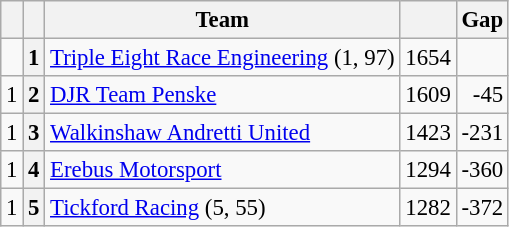<table class="wikitable" style="font-size: 95%;">
<tr>
<th></th>
<th></th>
<th>Team</th>
<th></th>
<th>Gap</th>
</tr>
<tr>
<td align="left"></td>
<th>1</th>
<td><a href='#'>Triple Eight Race Engineering</a> (1, 97)</td>
<td align="right">1654</td>
<td align="right"></td>
</tr>
<tr>
<td align="left"> 1</td>
<th>2</th>
<td><a href='#'>DJR Team Penske</a></td>
<td align="right">1609</td>
<td align="right">-45</td>
</tr>
<tr>
<td align="left"> 1</td>
<th>3</th>
<td><a href='#'>Walkinshaw Andretti United</a></td>
<td align="right">1423</td>
<td align="right">-231</td>
</tr>
<tr>
<td align="left"> 1</td>
<th>4</th>
<td><a href='#'>Erebus Motorsport</a></td>
<td align="right">1294</td>
<td align="right">-360</td>
</tr>
<tr>
<td align="left"> 1</td>
<th>5</th>
<td><a href='#'>Tickford Racing</a> (5, 55)</td>
<td align="right">1282</td>
<td align="right">-372</td>
</tr>
</table>
